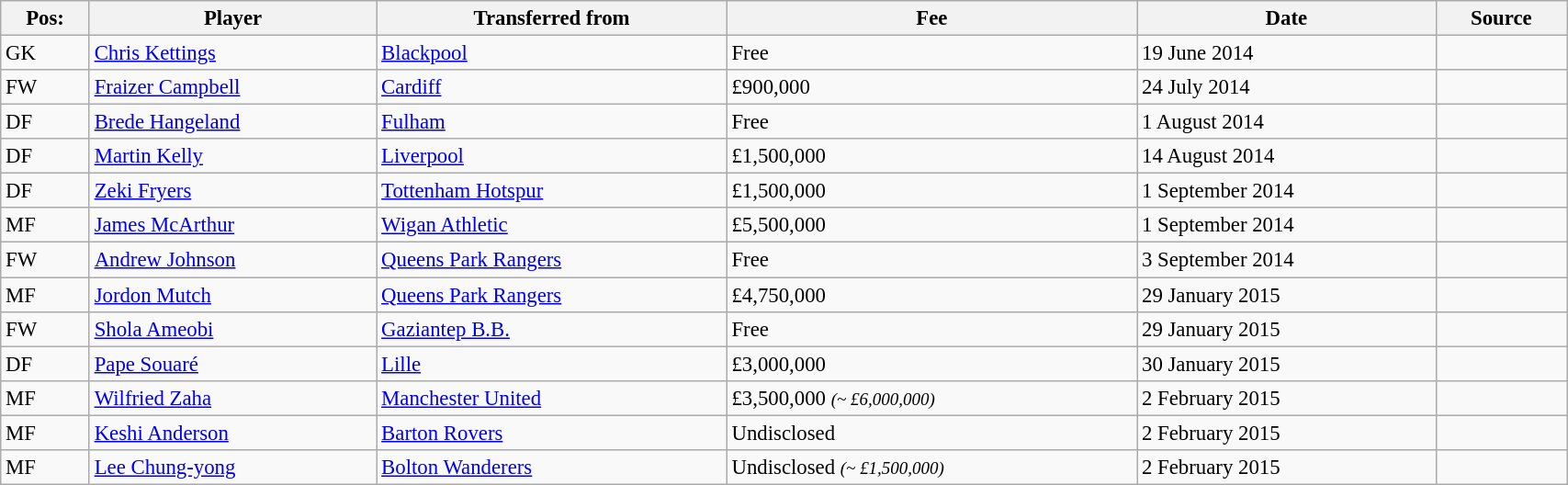<table class="wikitable sortable" style="width:90%; text-align:center; font-size:95%; text-align:left;">
<tr>
<th>Pos:</th>
<th>Player</th>
<th>Transferred from</th>
<th>Fee</th>
<th>Date</th>
<th>Source</th>
</tr>
<tr>
<td>GK</td>
<td> <a href='#'>Chris Kettings</a></td>
<td> <a href='#'>Blackpool</a></td>
<td>Free</td>
<td>19 June 2014</td>
<td></td>
</tr>
<tr>
<td>FW</td>
<td> <a href='#'>Fraizer Campbell</a></td>
<td> <a href='#'>Cardiff</a></td>
<td>£900,000</td>
<td>24 July 2014</td>
<td></td>
</tr>
<tr>
<td>DF</td>
<td> <a href='#'>Brede Hangeland</a></td>
<td> <a href='#'>Fulham</a></td>
<td>Free</td>
<td>1 August 2014</td>
<td></td>
</tr>
<tr>
<td>DF</td>
<td> <a href='#'>Martin Kelly</a></td>
<td> <a href='#'>Liverpool</a></td>
<td>£1,500,000</td>
<td>14 August 2014</td>
<td></td>
</tr>
<tr>
<td>DF</td>
<td> <a href='#'>Zeki Fryers</a></td>
<td> <a href='#'>Tottenham Hotspur</a></td>
<td>£1,500,000</td>
<td>1 September 2014</td>
<td></td>
</tr>
<tr>
<td>MF</td>
<td> <a href='#'>James McArthur</a></td>
<td> <a href='#'>Wigan Athletic</a></td>
<td>£5,500,000</td>
<td>1 September 2014</td>
<td></td>
</tr>
<tr>
<td>FW</td>
<td> <a href='#'>Andrew Johnson</a></td>
<td> <a href='#'>Queens Park Rangers</a></td>
<td>Free</td>
<td>3 September 2014</td>
<td></td>
</tr>
<tr>
<td>MF</td>
<td> <a href='#'>Jordon Mutch</a></td>
<td> <a href='#'>Queens Park Rangers</a></td>
<td>£4,750,000</td>
<td>29 January 2015</td>
<td></td>
</tr>
<tr>
<td>FW</td>
<td> <a href='#'>Shola Ameobi</a></td>
<td> <a href='#'>Gaziantep B.B.</a></td>
<td>Free</td>
<td>29 January 2015</td>
<td></td>
</tr>
<tr>
<td>DF</td>
<td> <a href='#'>Pape Souaré</a></td>
<td> <a href='#'>Lille</a></td>
<td>£3,000,000</td>
<td>30 January 2015</td>
<td></td>
</tr>
<tr>
<td>MF</td>
<td> <a href='#'>Wilfried Zaha</a></td>
<td> <a href='#'>Manchester United</a></td>
<td>£3,500,000 <small><em> (~ £6,000,000)</em></small></td>
<td>2 February 2015</td>
<td></td>
</tr>
<tr>
<td>MF</td>
<td> <a href='#'>Keshi Anderson</a></td>
<td> <a href='#'>Barton Rovers</a></td>
<td>Undisclosed</td>
<td>2 February 2015</td>
<td></td>
</tr>
<tr>
<td>MF</td>
<td> <a href='#'>Lee Chung-yong</a></td>
<td> <a href='#'>Bolton Wanderers</a></td>
<td>Undisclosed <small><em> (~ £1,500,000)</em></small></td>
<td>2 February 2015</td>
<td></td>
</tr>
</table>
